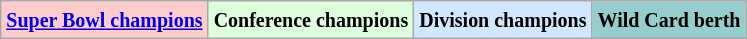<table class="wikitable">
<tr>
<td style="background:#fcc;"><small><strong><a href='#'>Super Bowl champions</a></strong></small></td>
<td style="background:#dfd;"><small><strong>Conference champions</strong></small></td>
<td style="background:#d0e7ff;"><small><strong>Division champions</strong></small></td>
<td style="background:#96cdcd;"><small><strong>Wild Card berth</strong></small></td>
</tr>
</table>
